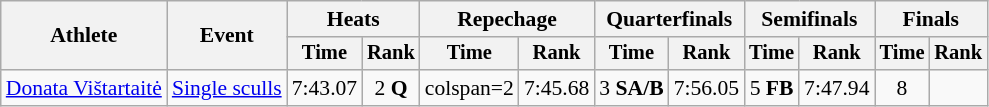<table class="wikitable" style="font-size:90%">
<tr>
<th rowspan="2">Athlete</th>
<th rowspan="2">Event</th>
<th colspan="2">Heats</th>
<th colspan="2">Repechage</th>
<th colspan="2">Quarterfinals</th>
<th colspan="2">Semifinals</th>
<th colspan="2">Finals</th>
</tr>
<tr style="font-size:95%">
<th>Time</th>
<th>Rank</th>
<th>Time</th>
<th>Rank</th>
<th>Time</th>
<th>Rank</th>
<th>Time</th>
<th>Rank</th>
<th>Time</th>
<th>Rank</th>
</tr>
<tr align=center>
<td align=left><a href='#'>Donata Vištartaitė</a></td>
<td align=left><a href='#'>Single sculls</a></td>
<td>7:43.07</td>
<td>2 <strong>Q</strong></td>
<td>colspan=2 </td>
<td>7:45.68</td>
<td>3 <strong>SA/B</strong></td>
<td>7:56.05</td>
<td>5 <strong>FB</strong></td>
<td>7:47.94</td>
<td>8</td>
</tr>
</table>
